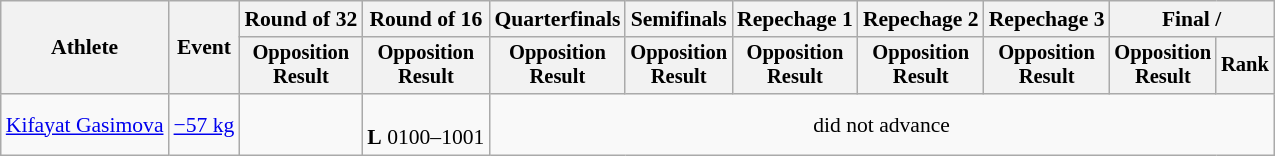<table class="wikitable" style="font-size:90%">
<tr>
<th rowspan="2">Athlete</th>
<th rowspan="2">Event</th>
<th>Round of 32</th>
<th>Round of 16</th>
<th>Quarterfinals</th>
<th>Semifinals</th>
<th>Repechage 1</th>
<th>Repechage 2</th>
<th>Repechage 3</th>
<th colspan=2>Final / </th>
</tr>
<tr style="font-size:95%">
<th>Opposition<br>Result</th>
<th>Opposition<br>Result</th>
<th>Opposition<br>Result</th>
<th>Opposition<br>Result</th>
<th>Opposition<br>Result</th>
<th>Opposition<br>Result</th>
<th>Opposition<br>Result</th>
<th>Opposition<br>Result</th>
<th>Rank</th>
</tr>
<tr align=center>
<td align=left><a href='#'>Kifayat Gasimova</a></td>
<td align=left><a href='#'>−57 kg</a></td>
<td></td>
<td><br><strong>L</strong> 0100–1001</td>
<td colspan=7>did not advance</td>
</tr>
</table>
